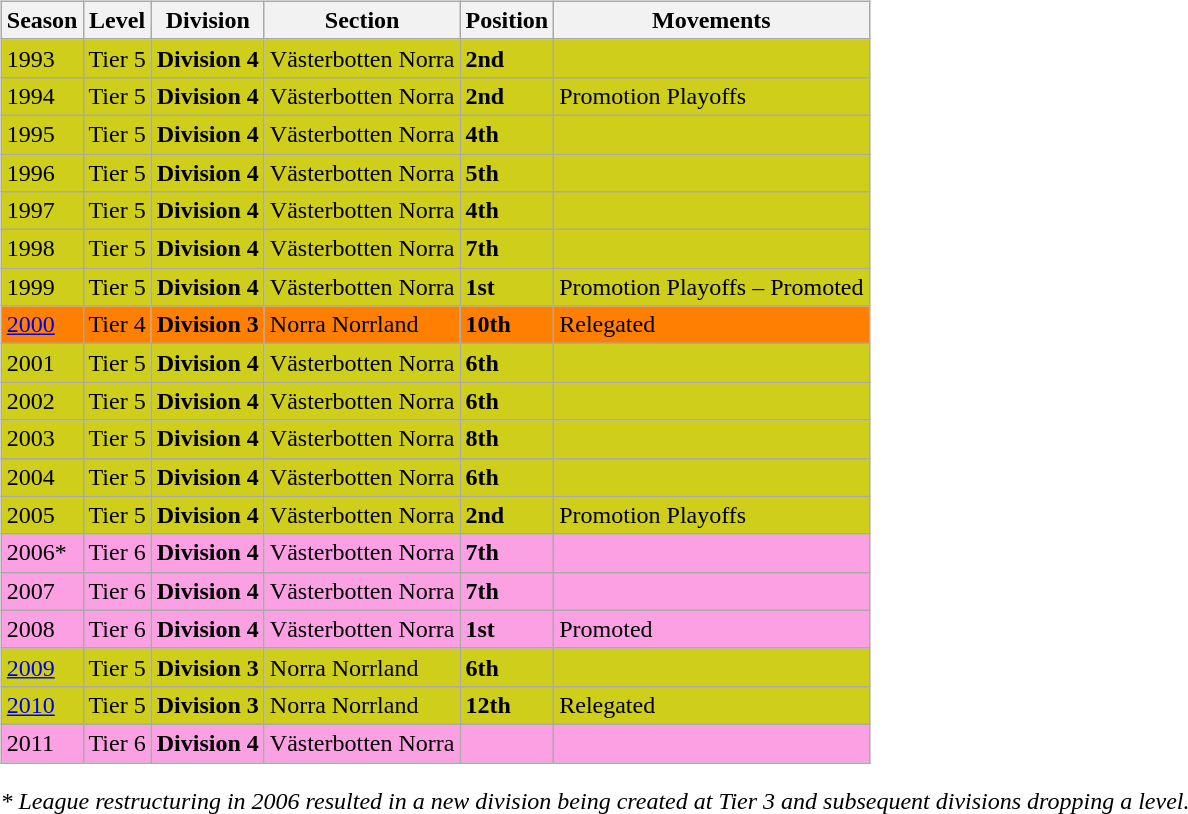<table>
<tr>
<td valign="top" width=0%><br><table class="wikitable">
<tr style="background:#f0f6fa;">
<th><strong>Season</strong></th>
<th><strong>Level</strong></th>
<th><strong>Division</strong></th>
<th><strong>Section</strong></th>
<th><strong>Position</strong></th>
<th><strong>Movements</strong></th>
</tr>
<tr>
<td style="background:#CECE1B;">1993</td>
<td style="background:#CECE1B;">Tier 5</td>
<td style="background:#CECE1B;"><strong>Division 4</strong></td>
<td style="background:#CECE1B;">Västerbotten Norra</td>
<td style="background:#CECE1B;"><strong>2nd</strong></td>
<td style="background:#CECE1B;"></td>
</tr>
<tr>
<td style="background:#CECE1B;">1994</td>
<td style="background:#CECE1B;">Tier 5</td>
<td style="background:#CECE1B;"><strong>Division 4</strong></td>
<td style="background:#CECE1B;">Västerbotten Norra</td>
<td style="background:#CECE1B;"><strong>2nd</strong></td>
<td style="background:#CECE1B;">Promotion Playoffs</td>
</tr>
<tr>
<td style="background:#CECE1B;">1995</td>
<td style="background:#CECE1B;">Tier 5</td>
<td style="background:#CECE1B;"><strong>Division 4</strong></td>
<td style="background:#CECE1B;">Västerbotten Norra</td>
<td style="background:#CECE1B;"><strong>4th</strong></td>
<td style="background:#CECE1B;"></td>
</tr>
<tr>
<td style="background:#CECE1B;">1996</td>
<td style="background:#CECE1B;">Tier 5</td>
<td style="background:#CECE1B;"><strong>Division 4</strong></td>
<td style="background:#CECE1B;">Västerbotten Norra</td>
<td style="background:#CECE1B;"><strong>5th</strong></td>
<td style="background:#CECE1B;"></td>
</tr>
<tr>
<td style="background:#CECE1B;">1997</td>
<td style="background:#CECE1B;">Tier 5</td>
<td style="background:#CECE1B;"><strong>Division 4</strong></td>
<td style="background:#CECE1B;">Västerbotten Norra</td>
<td style="background:#CECE1B;"><strong>4th</strong></td>
<td style="background:#CECE1B;"></td>
</tr>
<tr>
<td style="background:#CECE1B;">1998</td>
<td style="background:#CECE1B;">Tier 5</td>
<td style="background:#CECE1B;"><strong>Division 4</strong></td>
<td style="background:#CECE1B;">Västerbotten Norra</td>
<td style="background:#CECE1B;"><strong>7th</strong></td>
<td style="background:#CECE1B;"></td>
</tr>
<tr>
<td style="background:#CECE1B;">1999</td>
<td style="background:#CECE1B;">Tier 5</td>
<td style="background:#CECE1B;"><strong>Division 4</strong></td>
<td style="background:#CECE1B;">Västerbotten Norra</td>
<td style="background:#CECE1B;"><strong>1st</strong></td>
<td style="background:#CECE1B;">Promotion Playoffs – Promoted</td>
</tr>
<tr>
<td style="background:#FF7F00;"><a href='#'>2000</a></td>
<td style="background:#FF7F00;">Tier 4</td>
<td style="background:#FF7F00;"><strong>Division 3</strong></td>
<td style="background:#FF7F00;">Norra Norrland</td>
<td style="background:#FF7F00;"><strong>10th</strong></td>
<td style="background:#FF7F00;">Relegated</td>
</tr>
<tr>
<td style="background:#CECE1B;">2001</td>
<td style="background:#CECE1B;">Tier 5</td>
<td style="background:#CECE1B;"><strong>Division 4</strong></td>
<td style="background:#CECE1B;">Västerbotten Norra</td>
<td style="background:#CECE1B;"><strong>6th</strong></td>
<td style="background:#CECE1B;"></td>
</tr>
<tr>
<td style="background:#CECE1B;">2002</td>
<td style="background:#CECE1B;">Tier 5</td>
<td style="background:#CECE1B;"><strong>Division 4</strong></td>
<td style="background:#CECE1B;">Västerbotten Norra</td>
<td style="background:#CECE1B;"><strong>6th</strong></td>
<td style="background:#CECE1B;"></td>
</tr>
<tr>
<td style="background:#CECE1B;">2003</td>
<td style="background:#CECE1B;">Tier 5</td>
<td style="background:#CECE1B;"><strong>Division 4</strong></td>
<td style="background:#CECE1B;">Västerbotten Norra</td>
<td style="background:#CECE1B;"><strong>8th</strong></td>
<td style="background:#CECE1B;"></td>
</tr>
<tr>
<td style="background:#CECE1B;">2004</td>
<td style="background:#CECE1B;">Tier 5</td>
<td style="background:#CECE1B;"><strong>Division 4</strong></td>
<td style="background:#CECE1B;">Västerbotten Norra</td>
<td style="background:#CECE1B;"><strong>6th</strong></td>
<td style="background:#CECE1B;"></td>
</tr>
<tr>
<td style="background:#CECE1B;">2005</td>
<td style="background:#CECE1B;">Tier 5</td>
<td style="background:#CECE1B;"><strong>Division 4</strong></td>
<td style="background:#CECE1B;">Västerbotten Norra</td>
<td style="background:#CECE1B;"><strong>2nd</strong></td>
<td style="background:#CECE1B;">Promotion Playoffs</td>
</tr>
<tr>
<td style="background:#FBA0E3;">2006*</td>
<td style="background:#FBA0E3;">Tier 6</td>
<td style="background:#FBA0E3;"><strong>Division 4</strong></td>
<td style="background:#FBA0E3;">Västerbotten Norra</td>
<td style="background:#FBA0E3;"><strong>7th</strong></td>
<td style="background:#FBA0E3;"></td>
</tr>
<tr>
<td style="background:#FBA0E3;">2007</td>
<td style="background:#FBA0E3;">Tier 6</td>
<td style="background:#FBA0E3;"><strong>Division 4</strong></td>
<td style="background:#FBA0E3;">Västerbotten Norra</td>
<td style="background:#FBA0E3;"><strong>7th</strong></td>
<td style="background:#FBA0E3;"></td>
</tr>
<tr>
<td style="background:#FBA0E3;">2008</td>
<td style="background:#FBA0E3;">Tier 6</td>
<td style="background:#FBA0E3;"><strong>Division 4</strong></td>
<td style="background:#FBA0E3;">Västerbotten Norra</td>
<td style="background:#FBA0E3;"><strong>1st</strong></td>
<td style="background:#FBA0E3;">Promoted</td>
</tr>
<tr>
<td style="background:#CECE1B;"><a href='#'>2009</a></td>
<td style="background:#CECE1B;">Tier 5</td>
<td style="background:#CECE1B;"><strong>Division 3</strong></td>
<td style="background:#CECE1B;">Norra Norrland</td>
<td style="background:#CECE1B;"><strong>6th</strong></td>
<td style="background:#CECE1B;"></td>
</tr>
<tr>
<td style="background:#CECE1B;"><a href='#'>2010</a></td>
<td style="background:#CECE1B;">Tier 5</td>
<td style="background:#CECE1B;"><strong>Division 3</strong></td>
<td style="background:#CECE1B;">Norra Norrland</td>
<td style="background:#CECE1B;"><strong>12th</strong></td>
<td style="background:#CECE1B;">Relegated</td>
</tr>
<tr>
<td style="background:#FBA0E3;">2011</td>
<td style="background:#FBA0E3;">Tier 6</td>
<td style="background:#FBA0E3;"><strong>Division 4</strong></td>
<td style="background:#FBA0E3;">Västerbotten Norra</td>
<td style="background:#FBA0E3;"></td>
<td style="background:#FBA0E3;"></td>
</tr>
</table>
<em>* League restructuring in 2006 resulted in a new division being created at Tier 3 and subsequent divisions dropping a level.</em> 

</td>
</tr>
</table>
